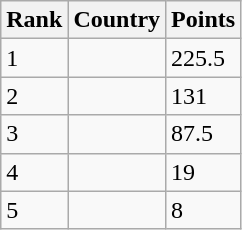<table class=wikitable>
<tr>
<th>Rank</th>
<th>Country</th>
<th>Points</th>
</tr>
<tr>
<td>1</td>
<td></td>
<td>225.5</td>
</tr>
<tr>
<td>2</td>
<td></td>
<td>131</td>
</tr>
<tr>
<td>3</td>
<td></td>
<td>87.5</td>
</tr>
<tr>
<td>4</td>
<td></td>
<td>19</td>
</tr>
<tr>
<td>5</td>
<td></td>
<td>8</td>
</tr>
</table>
